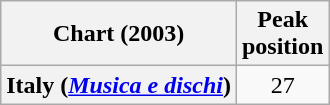<table class="wikitable plainrowheaders" style="text-align:center">
<tr>
<th scope="col">Chart (2003)</th>
<th scope="col">Peak<br>position</th>
</tr>
<tr>
<th scope="row">Italy (<em><a href='#'>Musica e dischi</a></em>)</th>
<td style="text-align:center">27</td>
</tr>
</table>
